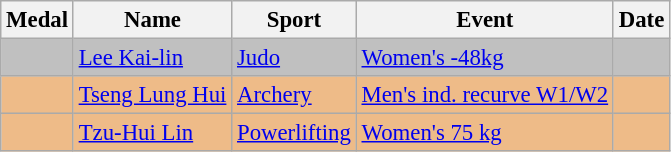<table class="wikitable sortable" style="font-size: 95%">
<tr>
<th>Medal</th>
<th>Name</th>
<th>Sport</th>
<th>Event</th>
<th>Date</th>
</tr>
<tr bgcolor="silver">
<td></td>
<td><a href='#'>Lee Kai-lin</a></td>
<td><a href='#'>Judo</a></td>
<td><a href='#'>Women's -48kg</a></td>
<td></td>
</tr>
<tr bgcolor=#EEBB88>
<td></td>
<td><a href='#'>Tseng Lung Hui</a></td>
<td><a href='#'>Archery</a></td>
<td><a href='#'>Men's ind. recurve W1/W2</a></td>
<td></td>
</tr>
<tr bgcolor=#EEBB88>
<td></td>
<td><a href='#'>Tzu-Hui Lin</a></td>
<td><a href='#'>Powerlifting</a></td>
<td><a href='#'>Women's 75 kg</a></td>
<td></td>
</tr>
</table>
